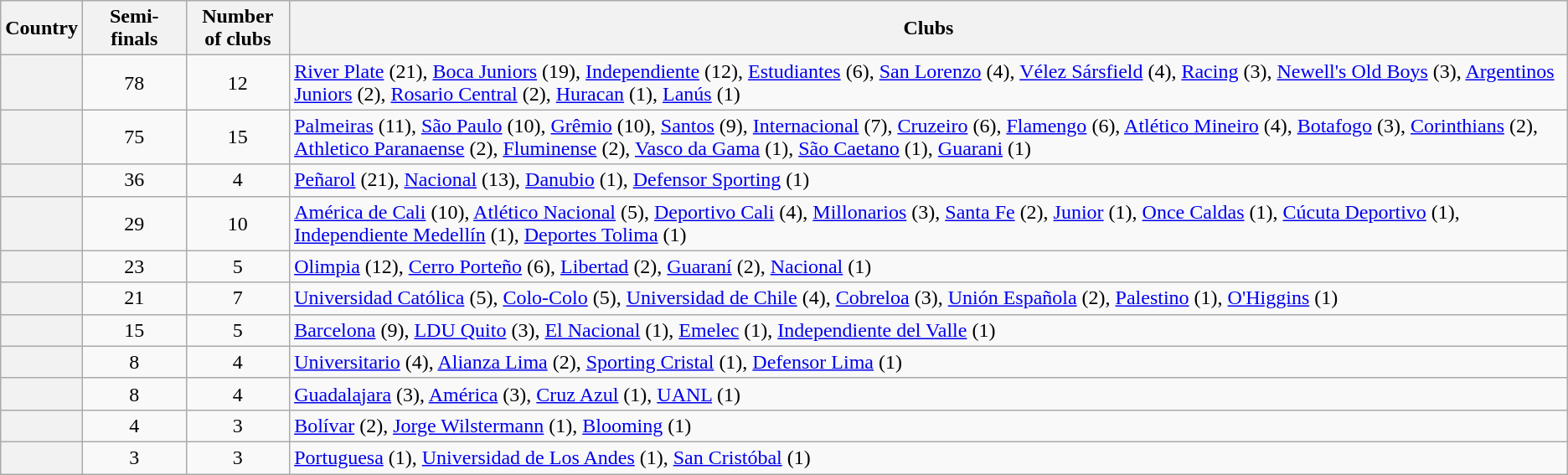<table class="wikitable plainrowheaders sortable">
<tr>
<th>Country</th>
<th width=75>Semi-finals</th>
<th width=75>Number<br>of clubs</th>
<th>Clubs</th>
</tr>
<tr>
<th scope=row></th>
<td style="text-align: center">78</td>
<td style="text-align: center">12</td>
<td><a href='#'>River Plate</a> (21), <a href='#'>Boca Juniors</a> (19), <a href='#'>Independiente</a> (12), <a href='#'>Estudiantes</a> (6), <a href='#'>San Lorenzo</a> (4), <a href='#'>Vélez Sársfield</a> (4), <a href='#'>Racing</a> (3), <a href='#'>Newell's Old Boys</a> (3), <a href='#'>Argentinos Juniors</a> (2), <a href='#'>Rosario Central</a> (2), <a href='#'>Huracan</a> (1), <a href='#'>Lanús</a> (1)</td>
</tr>
<tr>
<th scope=row></th>
<td style="text-align: center">75</td>
<td style="text-align: center">15</td>
<td><a href='#'>Palmeiras</a> (11), <a href='#'>São Paulo</a> (10), <a href='#'>Grêmio</a> (10), <a href='#'>Santos</a> (9), <a href='#'>Internacional</a> (7), <a href='#'>Cruzeiro</a> (6), <a href='#'>Flamengo</a> (6), <a href='#'>Atlético Mineiro</a> (4), <a href='#'>Botafogo</a> (3), <a href='#'>Corinthians</a> (2), <a href='#'>Athletico Paranaense</a> (2), <a href='#'>Fluminense</a> (2), <a href='#'>Vasco da Gama</a> (1), <a href='#'>São Caetano</a> (1), <a href='#'>Guarani</a> (1)</td>
</tr>
<tr>
<th scope=row></th>
<td style="text-align: center">36</td>
<td style="text-align: center">4</td>
<td><a href='#'>Peñarol</a> (21), <a href='#'>Nacional</a> (13), <a href='#'>Danubio</a> (1), <a href='#'>Defensor Sporting</a> (1)</td>
</tr>
<tr>
<th scope=row></th>
<td style="text-align: center">29</td>
<td style="text-align: center">10</td>
<td><a href='#'>América de Cali</a> (10), <a href='#'>Atlético Nacional</a> (5), <a href='#'>Deportivo Cali</a> (4), <a href='#'>Millonarios</a> (3), <a href='#'>Santa Fe</a> (2), <a href='#'>Junior</a> (1), <a href='#'>Once Caldas</a> (1), <a href='#'>Cúcuta Deportivo</a> (1), <a href='#'>Independiente Medellín</a> (1), <a href='#'>Deportes Tolima</a> (1)</td>
</tr>
<tr>
<th scope=row></th>
<td style="text-align: center">23</td>
<td style="text-align: center">5</td>
<td><a href='#'>Olimpia</a> (12), <a href='#'>Cerro Porteño</a> (6), <a href='#'>Libertad</a> (2), <a href='#'>Guaraní</a> (2), <a href='#'>Nacional</a> (1)</td>
</tr>
<tr>
<th scope=row></th>
<td style="text-align: center">21</td>
<td style="text-align: center">7</td>
<td><a href='#'>Universidad Católica</a> (5), <a href='#'>Colo-Colo</a> (5), <a href='#'>Universidad de Chile</a> (4), <a href='#'>Cobreloa</a> (3), <a href='#'>Unión Española</a> (2), <a href='#'>Palestino</a> (1), <a href='#'>O'Higgins</a> (1)</td>
</tr>
<tr>
<th scope=row></th>
<td style="text-align: center">15</td>
<td style="text-align: center">5</td>
<td><a href='#'>Barcelona</a> (9), <a href='#'>LDU Quito</a> (3), <a href='#'>El Nacional</a> (1), <a href='#'>Emelec</a> (1), <a href='#'>Independiente del Valle</a> (1)</td>
</tr>
<tr>
<th scope=row></th>
<td style="text-align: center">8</td>
<td style="text-align: center">4</td>
<td><a href='#'>Universitario</a> (4), <a href='#'>Alianza Lima</a> (2), <a href='#'>Sporting Cristal</a> (1), <a href='#'>Defensor Lima</a> (1)</td>
</tr>
<tr>
<th scope=row></th>
<td style="text-align: center">8</td>
<td style="text-align: center">4</td>
<td><a href='#'>Guadalajara</a> (3), <a href='#'>América</a> (3), <a href='#'>Cruz Azul</a> (1), <a href='#'>UANL</a> (1)</td>
</tr>
<tr>
<th scope=row></th>
<td style="text-align: center">4</td>
<td style="text-align: center">3</td>
<td><a href='#'>Bolívar</a> (2), <a href='#'>Jorge Wilstermann</a> (1), <a href='#'>Blooming</a> (1)</td>
</tr>
<tr>
<th scope=row></th>
<td style="text-align: center">3</td>
<td style="text-align: center">3</td>
<td><a href='#'>Portuguesa</a> (1), <a href='#'>Universidad de Los Andes</a> (1), <a href='#'>San Cristóbal</a> (1)</td>
</tr>
</table>
